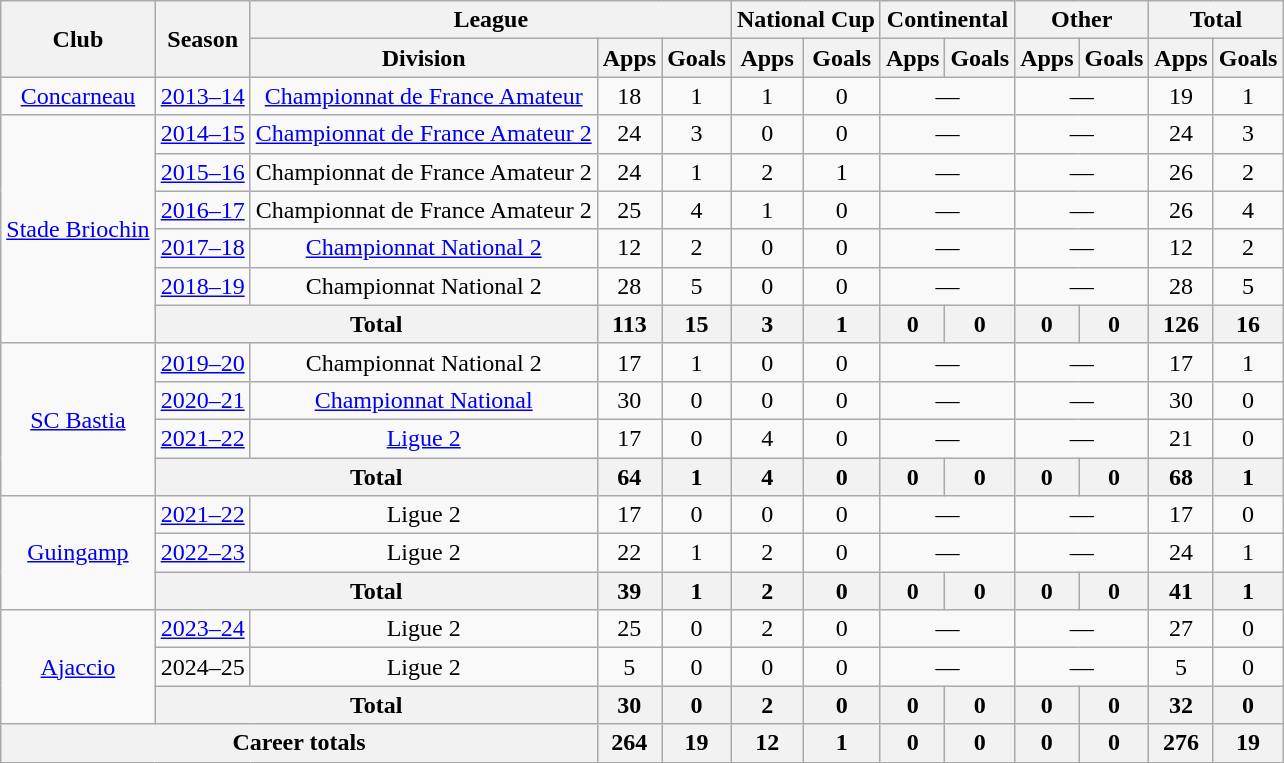<table class="wikitable" style="text-align:center">
<tr>
<th rowspan="2">Club</th>
<th rowspan="2">Season</th>
<th colspan="3">League</th>
<th colspan="2">National Cup</th>
<th colspan="2">Continental</th>
<th colspan="2">Other</th>
<th colspan="2">Total</th>
</tr>
<tr>
<th>Division</th>
<th>Apps</th>
<th>Goals</th>
<th>Apps</th>
<th>Goals</th>
<th>Apps</th>
<th>Goals</th>
<th>Apps</th>
<th>Goals</th>
<th>Apps</th>
<th>Goals</th>
</tr>
<tr>
<td><a href='#'>Concarneau</a></td>
<td><a href='#'>2013–14</a></td>
<td><a href='#'>Championnat de France Amateur</a></td>
<td>18</td>
<td>1</td>
<td>1</td>
<td>0</td>
<td colspan="2">—</td>
<td colspan="2">—</td>
<td>19</td>
<td>1</td>
</tr>
<tr>
<td rowspan="6"><a href='#'>Stade Briochin</a></td>
<td><a href='#'>2014–15</a></td>
<td><a href='#'>Championnat de France Amateur 2</a></td>
<td>24</td>
<td>3</td>
<td>0</td>
<td>0</td>
<td colspan="2">—</td>
<td colspan="2">—</td>
<td>24</td>
<td>3</td>
</tr>
<tr>
<td><a href='#'>2015–16</a></td>
<td>Championnat de France Amateur 2</td>
<td>24</td>
<td>1</td>
<td>2</td>
<td>1</td>
<td colspan="2">—</td>
<td colspan="2">—</td>
<td>26</td>
<td>2</td>
</tr>
<tr>
<td><a href='#'>2016–17</a></td>
<td>Championnat de France Amateur 2</td>
<td>25</td>
<td>4</td>
<td>1</td>
<td>0</td>
<td colspan="2">—</td>
<td colspan="2">—</td>
<td>26</td>
<td>4</td>
</tr>
<tr>
<td><a href='#'>2017–18</a></td>
<td><a href='#'>Championnat National 2</a></td>
<td>12</td>
<td>2</td>
<td>0</td>
<td>0</td>
<td colspan="2">—</td>
<td colspan="2">—</td>
<td>12</td>
<td>2</td>
</tr>
<tr>
<td><a href='#'>2018–19</a></td>
<td>Championnat National 2</td>
<td>28</td>
<td>5</td>
<td>0</td>
<td>0</td>
<td colspan="2">—</td>
<td colspan="2">—</td>
<td>28</td>
<td>5</td>
</tr>
<tr>
<th colspan="2">Total</th>
<th>113</th>
<th>15</th>
<th>3</th>
<th>1</th>
<th>0</th>
<th>0</th>
<th>0</th>
<th>0</th>
<th>126</th>
<th>16</th>
</tr>
<tr>
<td rowspan="4"><a href='#'>SC Bastia</a></td>
<td><a href='#'>2019–20</a></td>
<td>Championnat National 2</td>
<td>17</td>
<td>1</td>
<td>0</td>
<td>0</td>
<td colspan="2">—</td>
<td colspan="2">—</td>
<td>17</td>
<td>1</td>
</tr>
<tr>
<td><a href='#'>2020–21</a></td>
<td><a href='#'>Championnat National</a></td>
<td>30</td>
<td>0</td>
<td>0</td>
<td>0</td>
<td colspan="2">—</td>
<td colspan="2">—</td>
<td>30</td>
<td>0</td>
</tr>
<tr>
<td><a href='#'>2021–22</a></td>
<td><a href='#'>Ligue 2</a></td>
<td>17</td>
<td>0</td>
<td>4</td>
<td>0</td>
<td colspan="2">—</td>
<td colspan="2">—</td>
<td>21</td>
<td>0</td>
</tr>
<tr>
<th colspan="2">Total</th>
<th>64</th>
<th>1</th>
<th>4</th>
<th>0</th>
<th>0</th>
<th>0</th>
<th>0</th>
<th>0</th>
<th>68</th>
<th>1</th>
</tr>
<tr>
<td rowspan="3"><a href='#'>Guingamp</a></td>
<td><a href='#'>2021–22</a></td>
<td>Ligue 2</td>
<td>17</td>
<td>0</td>
<td>0</td>
<td>0</td>
<td colspan="2">—</td>
<td colspan="2">—</td>
<td>17</td>
<td>0</td>
</tr>
<tr>
<td><a href='#'>2022–23</a></td>
<td>Ligue 2</td>
<td>22</td>
<td>1</td>
<td>2</td>
<td>0</td>
<td colspan="2">—</td>
<td colspan="2">—</td>
<td>24</td>
<td>1</td>
</tr>
<tr>
<th colspan="2">Total</th>
<th>39</th>
<th>1</th>
<th>2</th>
<th>0</th>
<th>0</th>
<th>0</th>
<th>0</th>
<th>0</th>
<th>41</th>
<th>1</th>
</tr>
<tr>
<td rowspan="3"><a href='#'>Ajaccio</a></td>
<td><a href='#'>2023–24</a></td>
<td>Ligue 2</td>
<td>25</td>
<td>0</td>
<td>2</td>
<td>0</td>
<td colspan="2">—</td>
<td colspan="2">—</td>
<td>27</td>
<td>0</td>
</tr>
<tr>
<td>2024–25</td>
<td>Ligue 2</td>
<td>5</td>
<td>0</td>
<td>0</td>
<td>0</td>
<td colspan="2">—</td>
<td colspan="2">—</td>
<td>5</td>
<td>0</td>
</tr>
<tr>
<th colspan="2">Total</th>
<th>30</th>
<th>0</th>
<th>2</th>
<th>0</th>
<th>0</th>
<th>0</th>
<th>0</th>
<th>0</th>
<th>32</th>
<th>0</th>
</tr>
<tr>
<th colspan="3">Career totals</th>
<th>264</th>
<th>19</th>
<th>12</th>
<th>1</th>
<th>0</th>
<th>0</th>
<th>0</th>
<th>0</th>
<th>276</th>
<th>19</th>
</tr>
</table>
